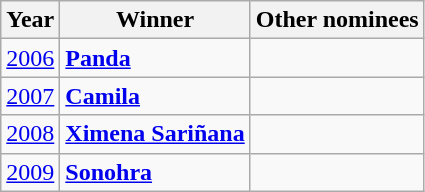<table class="wikitable">
<tr>
<th>Year</th>
<th>Winner</th>
<th>Other nominees</th>
</tr>
<tr>
<td><a href='#'>2006</a></td>
<td><strong><a href='#'>Panda</a></strong></td>
<td></td>
</tr>
<tr>
<td><a href='#'>2007</a></td>
<td><strong><a href='#'>Camila</a></strong></td>
<td></td>
</tr>
<tr>
<td><a href='#'>2008</a></td>
<td><strong><a href='#'>Ximena Sariñana</a></strong></td>
<td></td>
</tr>
<tr>
<td><a href='#'>2009</a></td>
<td><strong><a href='#'>Sonohra</a></strong></td>
<td></td>
</tr>
</table>
